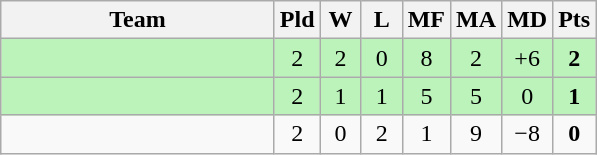<table class="wikitable" style="text-align:center">
<tr>
<th width="175">Team</th>
<th width="20">Pld</th>
<th width="20">W</th>
<th width="20">L</th>
<th width="20">MF</th>
<th width="20">MA</th>
<th width="20">MD</th>
<th width="20">Pts</th>
</tr>
<tr bgcolor="bbf3bb">
<td align="left"></td>
<td>2</td>
<td>2</td>
<td>0</td>
<td>8</td>
<td>2</td>
<td>+6</td>
<td><strong>2</strong></td>
</tr>
<tr bgcolor="bbf3bb">
<td align="left"></td>
<td>2</td>
<td>1</td>
<td>1</td>
<td>5</td>
<td>5</td>
<td>0</td>
<td><strong>1</strong></td>
</tr>
<tr>
<td align="left"></td>
<td>2</td>
<td>0</td>
<td>2</td>
<td>1</td>
<td>9</td>
<td>−8</td>
<td><strong>0</strong></td>
</tr>
</table>
